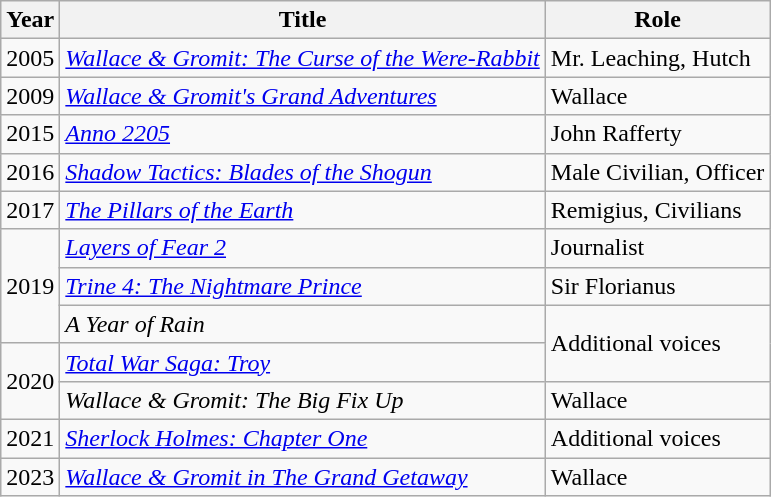<table class="wikitable">
<tr>
<th>Year</th>
<th>Title</th>
<th>Role</th>
</tr>
<tr>
<td>2005</td>
<td><em><a href='#'>Wallace & Gromit: The Curse of the Were-Rabbit</a></em></td>
<td>Mr. Leaching, Hutch</td>
</tr>
<tr>
<td>2009</td>
<td><em><a href='#'>Wallace & Gromit's Grand Adventures</a></em></td>
<td>Wallace</td>
</tr>
<tr>
<td>2015</td>
<td><em><a href='#'>Anno 2205</a></em></td>
<td>John Rafferty</td>
</tr>
<tr>
<td>2016</td>
<td><em><a href='#'>Shadow Tactics: Blades of the Shogun</a></em></td>
<td>Male Civilian, Officer</td>
</tr>
<tr>
<td>2017</td>
<td><em><a href='#'>The Pillars of the Earth</a></em></td>
<td>Remigius, Civilians</td>
</tr>
<tr>
<td rowspan="3">2019</td>
<td><em><a href='#'>Layers of Fear 2</a></em></td>
<td>Journalist</td>
</tr>
<tr>
<td><em><a href='#'>Trine 4: The Nightmare Prince</a></em></td>
<td>Sir Florianus</td>
</tr>
<tr>
<td><em>A Year of Rain</em></td>
<td rowspan="2">Additional voices</td>
</tr>
<tr>
<td rowspan="2">2020</td>
<td><em><a href='#'>Total War Saga: Troy</a></em></td>
</tr>
<tr>
<td><em>Wallace & Gromit: The Big Fix Up</em></td>
<td>Wallace</td>
</tr>
<tr>
<td>2021</td>
<td><em><a href='#'>Sherlock Holmes: Chapter One</a></em></td>
<td>Additional voices</td>
</tr>
<tr>
<td>2023</td>
<td><em><a href='#'>Wallace & Gromit in The Grand Getaway</a></em></td>
<td>Wallace</td>
</tr>
</table>
